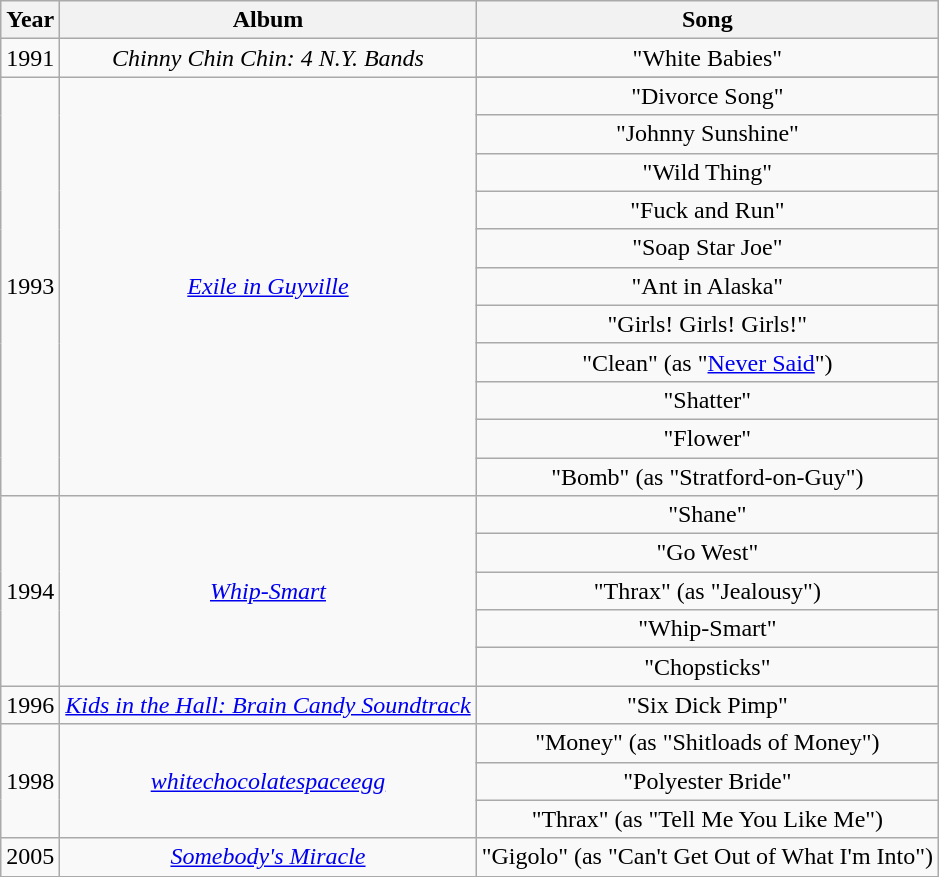<table class="wikitable" style="text-align:center;">
<tr>
<th>Year</th>
<th>Album</th>
<th>Song</th>
</tr>
<tr>
<td>1991</td>
<td><em>Chinny Chin Chin: 4 N.Y. Bands</em></td>
<td>"White Babies"</td>
</tr>
<tr>
<td rowspan="12">1993</td>
<td rowspan="12"><em><a href='#'>Exile in Guyville</a></em></td>
</tr>
<tr>
<td>"Divorce Song"</td>
</tr>
<tr>
<td>"Johnny Sunshine"</td>
</tr>
<tr>
<td>"Wild Thing"</td>
</tr>
<tr>
<td>"Fuck and Run"</td>
</tr>
<tr>
<td>"Soap Star Joe"</td>
</tr>
<tr>
<td>"Ant in Alaska"</td>
</tr>
<tr>
<td>"Girls! Girls! Girls!"</td>
</tr>
<tr>
<td>"Clean" (as "<a href='#'>Never Said</a>")</td>
</tr>
<tr>
<td>"Shatter"</td>
</tr>
<tr>
<td>"Flower"</td>
</tr>
<tr>
<td>"Bomb" (as "Stratford-on-Guy")</td>
</tr>
<tr>
<td rowspan="5">1994</td>
<td rowspan="5"><em><a href='#'>Whip-Smart</a></em></td>
<td>"Shane"</td>
</tr>
<tr>
<td>"Go West"</td>
</tr>
<tr>
<td>"Thrax" (as "Jealousy")</td>
</tr>
<tr>
<td>"Whip-Smart"</td>
</tr>
<tr>
<td>"Chopsticks"</td>
</tr>
<tr>
<td rowspan="1">1996</td>
<td rowspan="1"><em><a href='#'>Kids in the Hall: Brain Candy Soundtrack</a></em></td>
<td>"Six Dick Pimp"</td>
</tr>
<tr>
<td rowspan="3">1998</td>
<td rowspan="3"><em><a href='#'>whitechocolatespaceegg</a></em></td>
<td>"Money" (as "Shitloads of Money")</td>
</tr>
<tr>
<td>"Polyester Bride"</td>
</tr>
<tr>
<td>"Thrax" (as "Tell Me You Like Me")</td>
</tr>
<tr>
<td>2005</td>
<td><em><a href='#'>Somebody's Miracle</a></em></td>
<td>"Gigolo" (as "Can't Get Out of What I'm Into")</td>
</tr>
<tr>
</tr>
</table>
